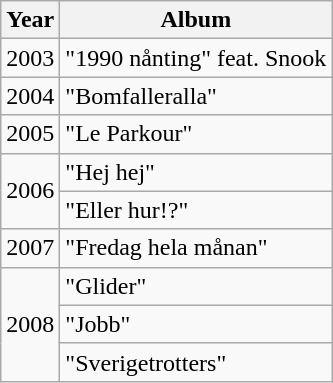<table class="wikitable">
<tr>
<th>Year</th>
<th>Album</th>
</tr>
<tr>
<td>2003</td>
<td>"1990 nånting" feat. Snook</td>
</tr>
<tr>
<td>2004</td>
<td>"Bomfalleralla"</td>
</tr>
<tr>
<td>2005</td>
<td>"Le Parkour"</td>
</tr>
<tr>
<td rowspan= "2">2006</td>
<td>"Hej hej"</td>
</tr>
<tr>
<td>"Eller hur!?"</td>
</tr>
<tr>
<td>2007</td>
<td>"Fredag hela månan"</td>
</tr>
<tr>
<td rowspan= "3">2008</td>
<td>"Glider"</td>
</tr>
<tr>
<td>"Jobb"</td>
</tr>
<tr>
<td>"Sverigetrotters"</td>
</tr>
</table>
